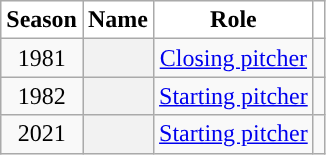<table class="wikitable sortable plainrowheaders" style="text-align:center">
<tr>
<th scope="col" style="background-color:#ffffff; border-top:#">Season</th>
<th scope="col" style="background-color:#ffffff; border-top:#">Name</th>
<th scope="col" style="background-color:#ffffff; border-top:#">Role</th>
<th scope="col" class="unsortable" style="background-color:#ffffff; border-top:#"></th>
</tr>
<tr>
<td>1981</td>
<th scope="row" style="text-align:center"></th>
<td><a href='#'>Closing pitcher</a></td>
<td></td>
</tr>
<tr>
<td>1982</td>
<th scope="row" style="text-align:center"></th>
<td><a href='#'>Starting pitcher</a></td>
<td></td>
</tr>
<tr>
<td>2021</td>
<th scope="row" style="text-align:center"></th>
<td><a href='#'>Starting pitcher</a></td>
<td></td>
</tr>
</table>
